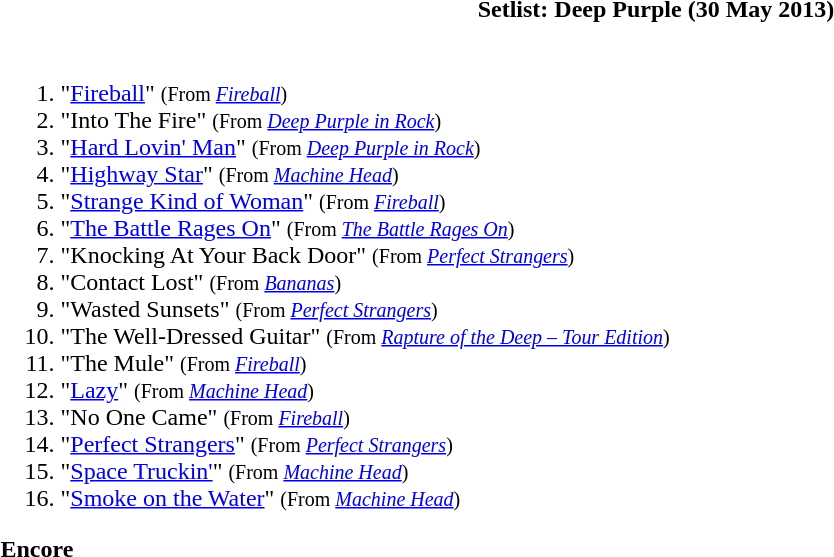<table class="toccolours collapsible collapsed" style="min-width:55em">
<tr>
<th>Setlist: Deep Purple (30 May 2013)</th>
</tr>
<tr>
<td><br><ol><li>"<a href='#'>Fireball</a>" <small>(From <em><a href='#'>Fireball</a></em>)</small></li><li>"Into The Fire" <small>(From <em><a href='#'>Deep Purple in Rock</a></em>)</small></li><li>"<a href='#'>Hard Lovin' Man</a>" <small>(From <em><a href='#'>Deep Purple in Rock</a></em>)</small></li><li>"<a href='#'>Highway Star</a>" <small>(From <em><a href='#'>Machine Head</a></em>)</small></li><li>"<a href='#'>Strange Kind of Woman</a>" <small>(From <em><a href='#'>Fireball</a></em>)</small></li><li>"<a href='#'>The Battle Rages On</a>" <small>(From <em><a href='#'>The Battle Rages On</a></em>)</small></li><li>"Knocking At Your Back Door" <small>(From <em><a href='#'>Perfect Strangers</a></em>)</small></li><li>"Contact Lost" <small>(From <em><a href='#'>Bananas</a></em>)</small></li><li>"Wasted Sunsets" <small>(From <em><a href='#'>Perfect Strangers</a></em>)</small></li><li>"The Well-Dressed Guitar" <small>(From <em><a href='#'>Rapture of the Deep – Tour Edition</a></em>)</small></li><li>"The Mule" <small>(From <em><a href='#'>Fireball</a></em>)</small></li><li>"<a href='#'>Lazy</a>" <small>(From <em><a href='#'>Machine Head</a></em>)</small></li><li>"No One Came" <small>(From <em><a href='#'>Fireball</a></em>)</small></li><li>"<a href='#'>Perfect Strangers</a>" <small>(From <em><a href='#'>Perfect Strangers</a></em>)</small></li><li>"<a href='#'>Space Truckin'</a>" <small>(From <em><a href='#'>Machine Head</a></em>)</small></li><li>"<a href='#'>Smoke on the Water</a>" <small>(From <em><a href='#'>Machine Head</a></em>)</small></li></ol><strong>Encore</strong>
</td>
</tr>
</table>
